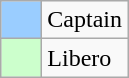<table class="wikitable">
<tr>
<td width=20px bgcolor=#9acdff></td>
<td>Captain</td>
</tr>
<tr>
<td width=20px bgcolor=#ccffcc></td>
<td>Libero</td>
</tr>
</table>
